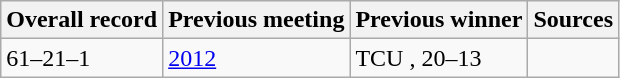<table class="wikitable">
<tr>
<th>Overall record</th>
<th>Previous meeting</th>
<th>Previous winner</th>
<th>Sources</th>
</tr>
<tr>
<td>61–21–1</td>
<td><a href='#'>2012</a></td>
<td>TCU , 20–13</td>
<td></td>
</tr>
</table>
